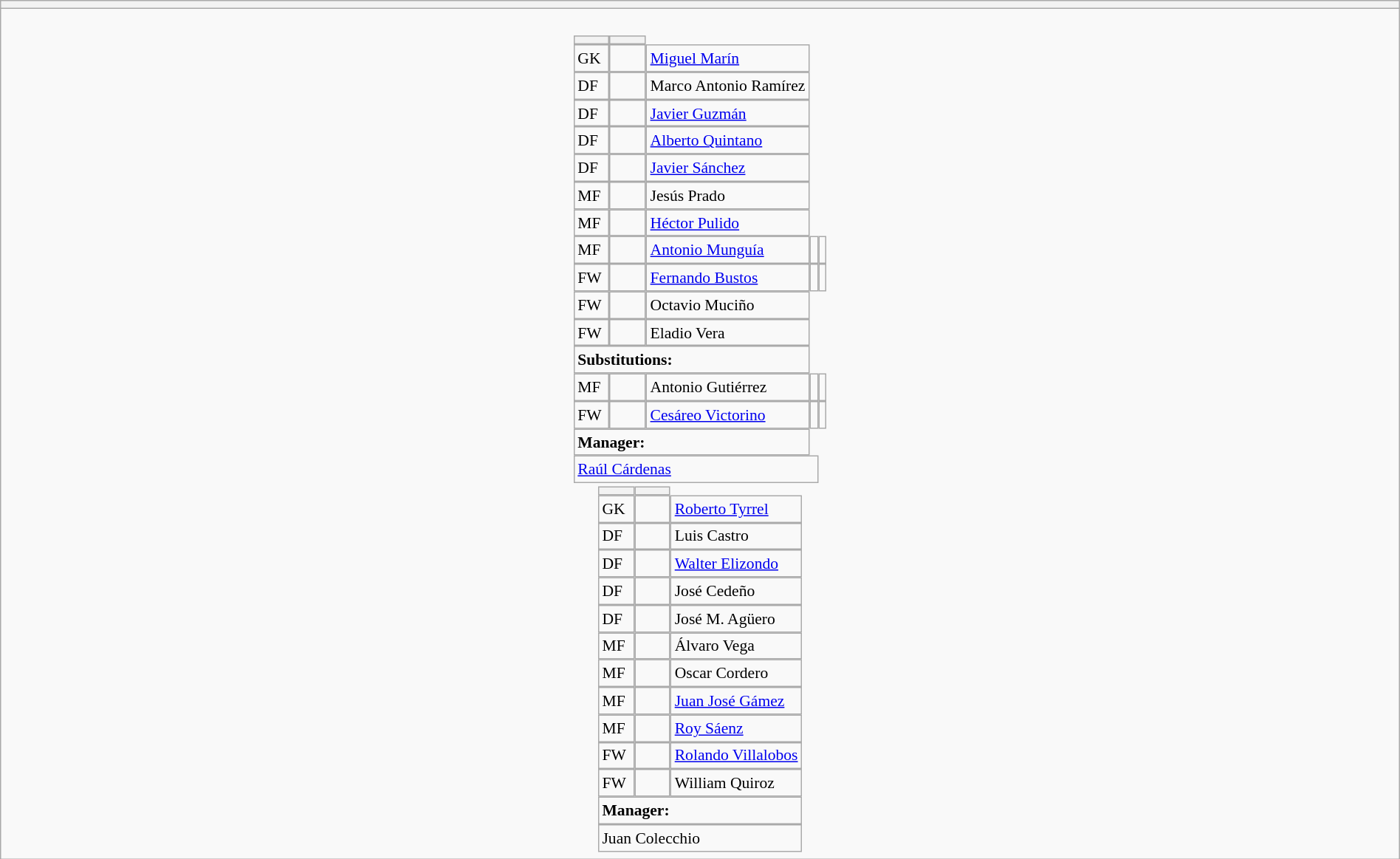<table style="width:100%" class="wikitable collapsible collapsed">
<tr>
<th></th>
</tr>
<tr>
<td><br>






<table style="font-size:90%; margin:0.2em auto;" cellspacing="0" cellpadding="0">
<tr>
<th width="25"></th>
<th width="25"></th>
</tr>
<tr>
<td>GK</td>
<td></td>
<td> <a href='#'>Miguel Marín</a></td>
</tr>
<tr>
<td>DF</td>
<td></td>
<td> Marco Antonio Ramírez</td>
</tr>
<tr>
<td>DF</td>
<td></td>
<td> <a href='#'>Javier Guzmán</a></td>
</tr>
<tr>
<td>DF</td>
<td></td>
<td> <a href='#'>Alberto Quintano</a></td>
</tr>
<tr>
<td>DF</td>
<td></td>
<td> <a href='#'>Javier Sánchez</a></td>
</tr>
<tr>
<td>MF</td>
<td></td>
<td> Jesús Prado</td>
</tr>
<tr>
<td>MF</td>
<td></td>
<td> <a href='#'>Héctor Pulido</a></td>
</tr>
<tr>
<td>MF</td>
<td></td>
<td> <a href='#'>Antonio Munguía</a></td>
<td></td>
<td></td>
</tr>
<tr>
<td>FW</td>
<td></td>
<td> <a href='#'>Fernando Bustos</a></td>
<td></td>
<td></td>
</tr>
<tr>
<td>FW</td>
<td></td>
<td> Octavio Muciño</td>
</tr>
<tr>
<td>FW</td>
<td></td>
<td> Eladio Vera</td>
</tr>
<tr>
<td colspan=3><strong>Substitutions:</strong></td>
</tr>
<tr>
<td>MF</td>
<td></td>
<td> Antonio Gutiérrez</td>
<td></td>
<td></td>
</tr>
<tr>
<td>FW</td>
<td></td>
<td> <a href='#'>Cesáreo Victorino</a></td>
<td></td>
<td></td>
</tr>
<tr>
<td colspan=3><strong>Manager:</strong></td>
</tr>
<tr>
<td colspan=4> <a href='#'>Raúl Cárdenas</a></td>
</tr>
</table>
<table cellspacing="0" cellpadding="0" style="font-size:90%; margin:0.2em auto;">
<tr>
<th width="25"></th>
<th width="25"></th>
</tr>
<tr>
<td>GK</td>
<td></td>
<td> <a href='#'>Roberto Tyrrel</a></td>
</tr>
<tr>
<td>DF</td>
<td></td>
<td> Luis Castro</td>
</tr>
<tr>
<td>DF</td>
<td></td>
<td> <a href='#'>Walter Elizondo</a></td>
</tr>
<tr>
<td>DF</td>
<td></td>
<td> José Cedeño</td>
</tr>
<tr>
<td>DF</td>
<td></td>
<td> José M. Agüero</td>
</tr>
<tr>
<td>MF</td>
<td></td>
<td> Álvaro Vega</td>
</tr>
<tr>
<td>MF</td>
<td></td>
<td> Oscar Cordero</td>
</tr>
<tr>
<td>MF</td>
<td></td>
<td> <a href='#'>Juan José Gámez</a></td>
</tr>
<tr>
<td>MF</td>
<td></td>
<td> <a href='#'>Roy Sáenz</a></td>
</tr>
<tr>
<td>FW</td>
<td></td>
<td> <a href='#'>Rolando Villalobos</a></td>
</tr>
<tr>
<td>FW</td>
<td></td>
<td> William Quiroz</td>
</tr>
<tr>
<td colspan=3><strong>Manager:</strong></td>
</tr>
<tr>
<td colspan=4> Juan Colecchio</td>
</tr>
</table>
</td>
</tr>
</table>
